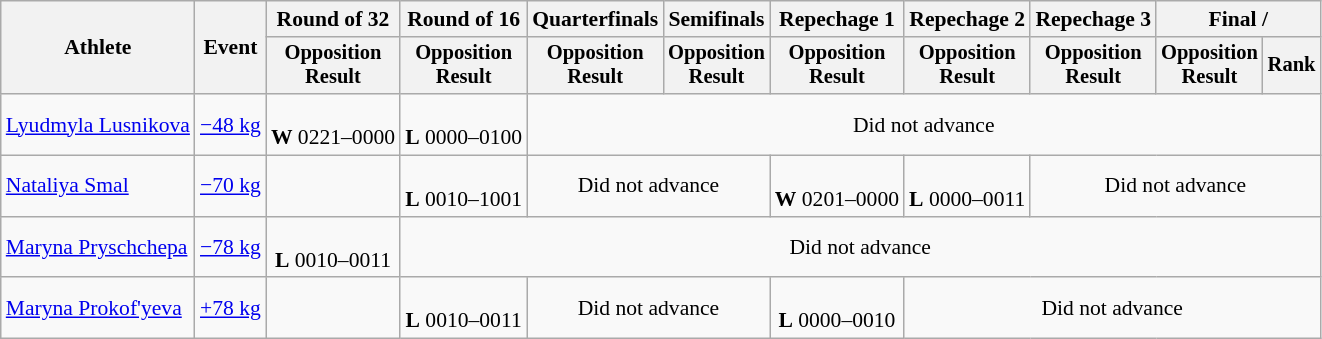<table class="wikitable" style="font-size:90%">
<tr>
<th rowspan="2">Athlete</th>
<th rowspan="2">Event</th>
<th>Round of 32</th>
<th>Round of 16</th>
<th>Quarterfinals</th>
<th>Semifinals</th>
<th>Repechage 1</th>
<th>Repechage 2</th>
<th>Repechage 3</th>
<th colspan=2>Final / </th>
</tr>
<tr style="font-size:95%">
<th>Opposition<br>Result</th>
<th>Opposition<br>Result</th>
<th>Opposition<br>Result</th>
<th>Opposition<br>Result</th>
<th>Opposition<br>Result</th>
<th>Opposition<br>Result</th>
<th>Opposition<br>Result</th>
<th>Opposition<br>Result</th>
<th>Rank</th>
</tr>
<tr align=center>
<td align=left><a href='#'>Lyudmyla Lusnikova</a></td>
<td align=left><a href='#'>−48 kg</a></td>
<td><br><strong>W</strong> 0221–0000</td>
<td><br><strong>L</strong> 0000–0100</td>
<td colspan=7>Did not advance</td>
</tr>
<tr align=center>
<td align=left><a href='#'>Nataliya Smal</a></td>
<td align=left><a href='#'>−70 kg</a></td>
<td></td>
<td><br><strong>L</strong> 0010–1001</td>
<td colspan=2>Did not advance</td>
<td><br><strong>W</strong> 0201–0000</td>
<td><br> <strong>L</strong> 0000–0011</td>
<td colspan=3>Did not advance</td>
</tr>
<tr align=center>
<td align=left><a href='#'>Maryna Pryschchepa</a></td>
<td align=left><a href='#'>−78 kg</a></td>
<td><br><strong>L</strong> 0010–0011</td>
<td colspan=8>Did not advance</td>
</tr>
<tr align=center>
<td align=left><a href='#'>Maryna Prokof'yeva</a></td>
<td align=left><a href='#'>+78 kg</a></td>
<td></td>
<td><br><strong>L</strong> 0010–0011</td>
<td colspan=2>Did not advance</td>
<td><br><strong>L</strong> 0000–0010</td>
<td colspan=4>Did not advance</td>
</tr>
</table>
